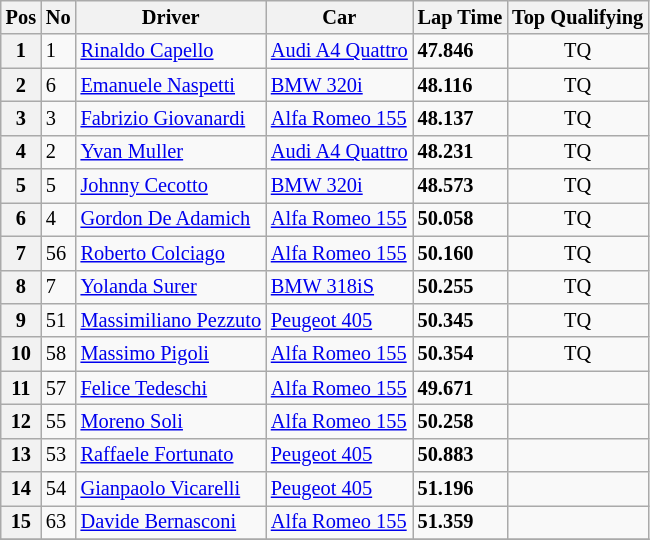<table class="wikitable" style="font-size: 85%;">
<tr>
<th>Pos</th>
<th>No</th>
<th>Driver</th>
<th>Car</th>
<th>Lap Time</th>
<th>Top Qualifying</th>
</tr>
<tr>
<th>1</th>
<td>1</td>
<td> <a href='#'>Rinaldo Capello</a></td>
<td><a href='#'>Audi A4 Quattro</a></td>
<td><strong>47.846</strong></td>
<td align=center>TQ</td>
</tr>
<tr>
<th>2</th>
<td>6</td>
<td> <a href='#'>Emanuele Naspetti</a></td>
<td><a href='#'>BMW 320i</a></td>
<td><strong>48.116</strong></td>
<td align=center>TQ</td>
</tr>
<tr>
<th>3</th>
<td>3</td>
<td> <a href='#'>Fabrizio Giovanardi</a></td>
<td><a href='#'>Alfa Romeo 155</a></td>
<td><strong>48.137</strong></td>
<td align=center>TQ</td>
</tr>
<tr>
<th>4</th>
<td>2</td>
<td> <a href='#'>Yvan Muller</a></td>
<td><a href='#'>Audi A4 Quattro</a></td>
<td><strong>48.231</strong></td>
<td align=center>TQ</td>
</tr>
<tr>
<th>5</th>
<td>5</td>
<td> <a href='#'>Johnny Cecotto</a></td>
<td><a href='#'>BMW 320i</a></td>
<td><strong>48.573</strong></td>
<td align=center>TQ</td>
</tr>
<tr>
<th>6</th>
<td>4</td>
<td> <a href='#'>Gordon De Adamich</a></td>
<td><a href='#'>Alfa Romeo 155</a></td>
<td><strong>50.058</strong></td>
<td align=center>TQ</td>
</tr>
<tr>
<th>7</th>
<td>56</td>
<td> <a href='#'>Roberto Colciago</a></td>
<td><a href='#'>Alfa Romeo 155</a></td>
<td><strong>50.160</strong></td>
<td align=center>TQ</td>
</tr>
<tr>
<th>8</th>
<td>7</td>
<td> <a href='#'>Yolanda Surer</a></td>
<td><a href='#'>BMW 318iS</a></td>
<td><strong>50.255</strong></td>
<td align=center>TQ</td>
</tr>
<tr>
<th>9</th>
<td>51</td>
<td> <a href='#'>Massimiliano Pezzuto</a></td>
<td><a href='#'>Peugeot 405</a></td>
<td><strong>50.345</strong></td>
<td align=center>TQ</td>
</tr>
<tr>
<th>10</th>
<td>58</td>
<td> <a href='#'>Massimo Pigoli</a></td>
<td><a href='#'>Alfa Romeo 155</a></td>
<td><strong>50.354</strong></td>
<td align=center>TQ</td>
</tr>
<tr>
<th>11</th>
<td>57</td>
<td> <a href='#'>Felice Tedeschi</a></td>
<td><a href='#'>Alfa Romeo 155</a></td>
<td><strong>49.671</strong></td>
<td></td>
</tr>
<tr>
<th>12</th>
<td>55</td>
<td> <a href='#'>Moreno Soli</a></td>
<td><a href='#'>Alfa Romeo 155</a></td>
<td><strong>50.258</strong></td>
<td></td>
</tr>
<tr>
<th>13</th>
<td>53</td>
<td> <a href='#'>Raffaele Fortunato</a></td>
<td><a href='#'>Peugeot 405</a></td>
<td><strong>50.883</strong></td>
<td></td>
</tr>
<tr>
<th>14</th>
<td>54</td>
<td> <a href='#'>Gianpaolo Vicarelli</a></td>
<td><a href='#'>Peugeot 405</a></td>
<td><strong>51.196</strong></td>
<td></td>
</tr>
<tr>
<th>15</th>
<td>63</td>
<td> <a href='#'>Davide Bernasconi</a></td>
<td><a href='#'>Alfa Romeo 155</a></td>
<td><strong>51.359</strong></td>
<td></td>
</tr>
<tr>
</tr>
</table>
